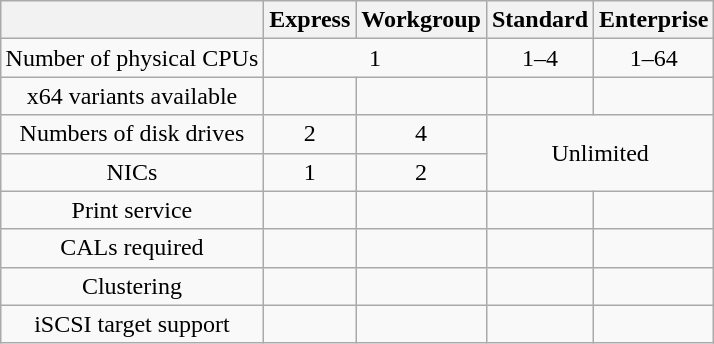<table class="wikitable" style="margin:auto; text-align:center;">
<tr>
<th></th>
<th>Express</th>
<th>Workgroup</th>
<th>Standard</th>
<th>Enterprise</th>
</tr>
<tr>
<td>Number of physical CPUs</td>
<td colspan="2">1</td>
<td>1–4</td>
<td>1–64</td>
</tr>
<tr>
<td>x64 variants available</td>
<td></td>
<td></td>
<td></td>
<td></td>
</tr>
<tr>
<td>Numbers of disk drives</td>
<td>2</td>
<td>4</td>
<td colspan="2" rowspan="2">Unlimited</td>
</tr>
<tr>
<td>NICs</td>
<td>1</td>
<td>2</td>
</tr>
<tr>
<td>Print service</td>
<td></td>
<td></td>
<td></td>
<td></td>
</tr>
<tr>
<td>CALs required</td>
<td></td>
<td></td>
<td></td>
<td></td>
</tr>
<tr>
<td>Clustering</td>
<td></td>
<td></td>
<td></td>
<td></td>
</tr>
<tr>
<td>iSCSI target support</td>
<td></td>
<td></td>
<td></td>
<td></td>
</tr>
</table>
